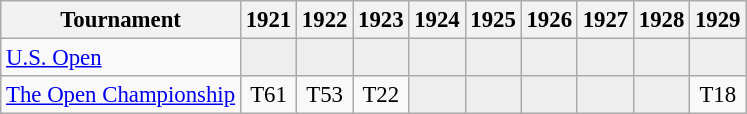<table class="wikitable" style="font-size:95%;text-align:center;">
<tr>
<th>Tournament</th>
<th>1921</th>
<th>1922</th>
<th>1923</th>
<th>1924</th>
<th>1925</th>
<th>1926</th>
<th>1927</th>
<th>1928</th>
<th>1929</th>
</tr>
<tr>
<td align=left><a href='#'>U.S. Open</a></td>
<td style="background:#eeeeee;"></td>
<td style="background:#eeeeee;"></td>
<td style="background:#eeeeee;"></td>
<td style="background:#eeeeee;"></td>
<td style="background:#eeeeee;"></td>
<td style="background:#eeeeee;"></td>
<td style="background:#eeeeee;"></td>
<td style="background:#eeeeee;"></td>
<td style="background:#eeeeee;"></td>
</tr>
<tr>
<td align=left><a href='#'>The Open Championship</a></td>
<td>T61</td>
<td>T53</td>
<td>T22</td>
<td style="background:#eeeeee;"></td>
<td style="background:#eeeeee;"></td>
<td style="background:#eeeeee;"></td>
<td style="background:#eeeeee;"></td>
<td style="background:#eeeeee;"></td>
<td>T18</td>
</tr>
</table>
